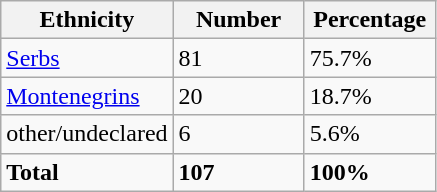<table class="wikitable">
<tr>
<th width="100px">Ethnicity</th>
<th width="80px">Number</th>
<th width="80px">Percentage</th>
</tr>
<tr>
<td><a href='#'>Serbs</a></td>
<td>81</td>
<td>75.7%</td>
</tr>
<tr>
<td><a href='#'>Montenegrins</a></td>
<td>20</td>
<td>18.7%</td>
</tr>
<tr>
<td>other/undeclared</td>
<td>6</td>
<td>5.6%</td>
</tr>
<tr>
<td><strong>Total</strong></td>
<td><strong>107</strong></td>
<td><strong>100%</strong></td>
</tr>
</table>
